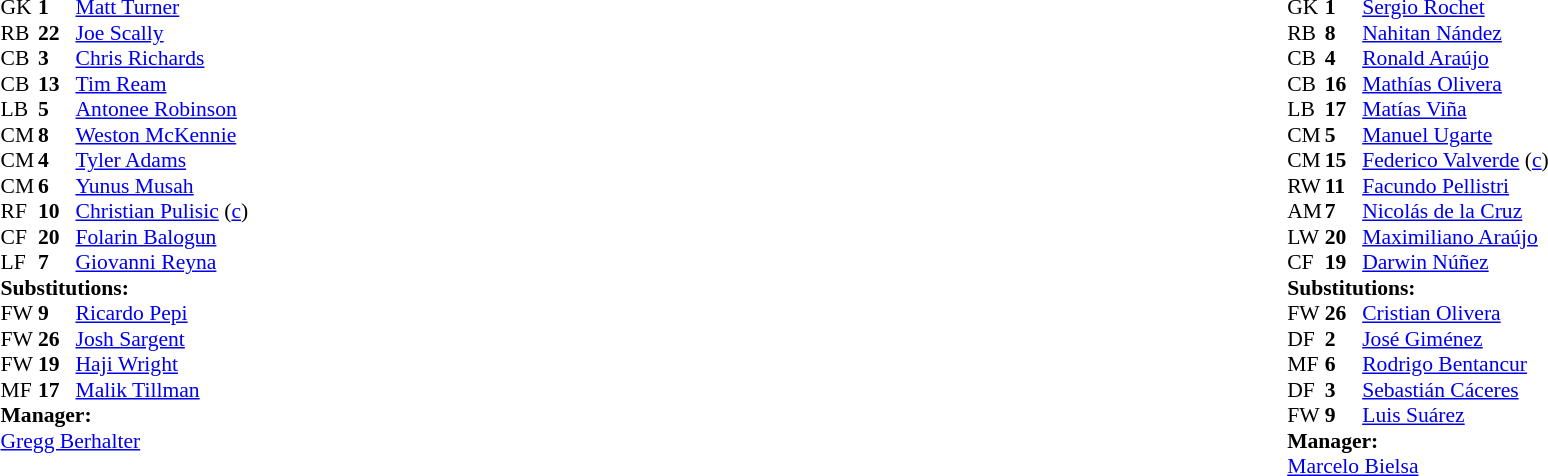<table width="100%">
<tr>
<td valign="top" width="40%"><br><table style="font-size:90%" cellspacing="0" cellpadding="0">
<tr>
<th width=25></th>
<th width=25></th>
</tr>
<tr>
<td>GK</td>
<td><strong>1</strong></td>
<td><a href='#'>Matt Turner</a></td>
</tr>
<tr>
<td>RB</td>
<td><strong>22</strong></td>
<td><a href='#'>Joe Scally</a></td>
<td></td>
<td></td>
</tr>
<tr>
<td>CB</td>
<td><strong>3</strong></td>
<td><a href='#'>Chris Richards</a></td>
<td></td>
</tr>
<tr>
<td>CB</td>
<td><strong>13</strong></td>
<td><a href='#'>Tim Ream</a></td>
<td></td>
<td></td>
</tr>
<tr>
<td>LB</td>
<td><strong>5</strong></td>
<td><a href='#'>Antonee Robinson</a></td>
</tr>
<tr>
<td>CM</td>
<td><strong>8</strong></td>
<td><a href='#'>Weston McKennie</a></td>
</tr>
<tr>
<td>CM</td>
<td><strong>4</strong></td>
<td><a href='#'>Tyler Adams</a></td>
<td></td>
</tr>
<tr>
<td>CM</td>
<td><strong>6</strong></td>
<td><a href='#'>Yunus Musah</a></td>
<td></td>
<td></td>
</tr>
<tr>
<td>RF</td>
<td><strong>10</strong></td>
<td><a href='#'>Christian Pulisic</a> (<a href='#'>c</a>)</td>
</tr>
<tr>
<td>CF</td>
<td><strong>20</strong></td>
<td><a href='#'>Folarin Balogun</a></td>
<td></td>
<td></td>
</tr>
<tr>
<td>LF</td>
<td><strong>7</strong></td>
<td><a href='#'>Giovanni Reyna</a></td>
</tr>
<tr>
<td colspan=3><strong>Substitutions:</strong></td>
</tr>
<tr>
<td>FW</td>
<td><strong>9</strong></td>
<td><a href='#'>Ricardo Pepi</a></td>
<td></td>
<td></td>
</tr>
<tr>
<td>FW</td>
<td><strong>26</strong></td>
<td><a href='#'>Josh Sargent</a></td>
<td></td>
<td></td>
</tr>
<tr>
<td>FW</td>
<td><strong>19</strong></td>
<td><a href='#'>Haji Wright</a></td>
<td></td>
<td></td>
</tr>
<tr>
<td>MF</td>
<td><strong>17</strong></td>
<td><a href='#'>Malik Tillman</a></td>
<td></td>
<td></td>
</tr>
<tr>
<td colspan=3><strong>Manager:</strong></td>
</tr>
<tr>
<td colspan=3><a href='#'>Gregg Berhalter</a></td>
</tr>
</table>
</td>
<td valign="top"></td>
<td valign="top" width="50%"><br><table style="font-size:90%; margin:auto" cellspacing="0" cellpadding="0">
<tr>
<th width=25></th>
<th width=25></th>
</tr>
<tr>
<td>GK</td>
<td><strong>1</strong></td>
<td><a href='#'>Sergio Rochet</a></td>
</tr>
<tr>
<td>RB</td>
<td><strong>8</strong></td>
<td><a href='#'>Nahitan Nández</a></td>
</tr>
<tr>
<td>CB</td>
<td><strong>4</strong></td>
<td><a href='#'>Ronald Araújo</a></td>
</tr>
<tr>
<td>CB</td>
<td><strong>16</strong></td>
<td><a href='#'>Mathías Olivera</a></td>
</tr>
<tr>
<td>LB</td>
<td><strong>17</strong></td>
<td><a href='#'>Matías Viña</a></td>
<td></td>
<td></td>
</tr>
<tr>
<td>CM</td>
<td><strong>5</strong></td>
<td><a href='#'>Manuel Ugarte</a></td>
<td></td>
<td></td>
</tr>
<tr>
<td>CM</td>
<td><strong>15</strong></td>
<td><a href='#'>Federico Valverde</a> (<a href='#'>c</a>)</td>
</tr>
<tr>
<td>RW</td>
<td><strong>11</strong></td>
<td><a href='#'>Facundo Pellistri</a></td>
</tr>
<tr>
<td>AM</td>
<td><strong>7</strong></td>
<td><a href='#'>Nicolás de la Cruz</a></td>
<td></td>
<td></td>
</tr>
<tr>
<td>LW</td>
<td><strong>20</strong></td>
<td><a href='#'>Maximiliano Araújo</a></td>
<td></td>
<td></td>
</tr>
<tr>
<td>CF</td>
<td><strong>19</strong></td>
<td><a href='#'>Darwin Núñez</a></td>
<td></td>
<td></td>
</tr>
<tr>
<td colspan=3><strong>Substitutions:</strong></td>
</tr>
<tr>
<td>FW</td>
<td><strong>26</strong></td>
<td><a href='#'>Cristian Olivera</a></td>
<td></td>
<td></td>
</tr>
<tr>
<td>DF</td>
<td><strong>2</strong></td>
<td><a href='#'>José Giménez</a></td>
<td></td>
<td></td>
</tr>
<tr>
<td>MF</td>
<td><strong>6</strong></td>
<td><a href='#'>Rodrigo Bentancur</a></td>
<td></td>
<td></td>
</tr>
<tr>
<td>DF</td>
<td><strong>3</strong></td>
<td><a href='#'>Sebastián Cáceres</a></td>
<td></td>
<td></td>
</tr>
<tr>
<td>FW</td>
<td><strong>9</strong></td>
<td><a href='#'>Luis Suárez</a></td>
<td></td>
<td></td>
</tr>
<tr>
<td colspan=3><strong>Manager:</strong></td>
</tr>
<tr>
<td colspan=3> <a href='#'>Marcelo Bielsa</a></td>
</tr>
</table>
</td>
</tr>
</table>
